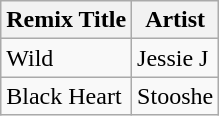<table class="wikitable">
<tr>
<th>Remix Title</th>
<th>Artist</th>
</tr>
<tr>
<td>Wild</td>
<td>Jessie J</td>
</tr>
<tr>
<td>Black Heart</td>
<td>Stooshe</td>
</tr>
</table>
